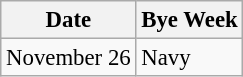<table class="wikitable" style="font-size:95%;">
<tr>
<th>Date</th>
<th colspan="3">Bye Week</th>
</tr>
<tr>
<td>November 26</td>
<td>Navy</td>
</tr>
</table>
